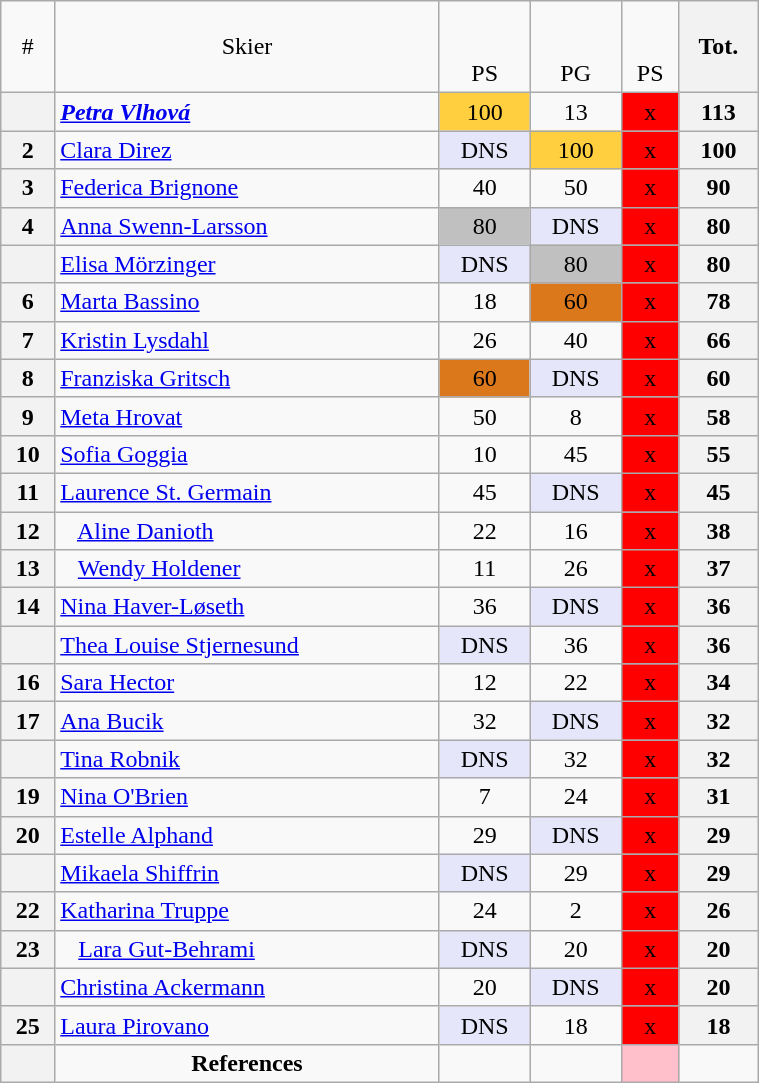<table class="wikitable" width=40% style="font-size:100%; text-align:center;">
<tr>
<td>#</td>
<td>Skier</td>
<td><br>   <br>PS</td>
<td><br> <br>PG</td>
<td><br> <br>PS</td>
<th>Tot.</th>
</tr>
<tr>
<th></th>
<td align=left> <strong><em><a href='#'>Petra Vlhová</a></em></strong></td>
<td bgcolor=ffcf40>100</td>
<td>13</td>
<td bgcolor=red>x</td>
<th>113</th>
</tr>
<tr>
<th>2</th>
<td align=left> <a href='#'>Clara Direz</a></td>
<td bgcolor=lavender>DNS</td>
<td bgcolor=ffcf40>100</td>
<td bgcolor=red>x</td>
<th>100</th>
</tr>
<tr>
<th>3</th>
<td align=left> <a href='#'>Federica Brignone</a></td>
<td>40</td>
<td>50</td>
<td bgcolor=red>x</td>
<th>90</th>
</tr>
<tr>
<th>4</th>
<td align=left> <a href='#'>Anna Swenn-Larsson</a></td>
<td bgcolor=c0c0c0>80</td>
<td bgcolor=lavender>DNS</td>
<td bgcolor=red>x</td>
<th>80</th>
</tr>
<tr>
<th></th>
<td align=left> <a href='#'>Elisa Mörzinger</a></td>
<td bgcolor=lavender>DNS</td>
<td bgcolor=c0c0c0>80</td>
<td bgcolor=red>x</td>
<th>80</th>
</tr>
<tr>
<th>6</th>
<td align=left> <a href='#'>Marta Bassino</a></td>
<td>18</td>
<td bgcolor=db781b>60</td>
<td bgcolor=red>x</td>
<th>78</th>
</tr>
<tr>
<th>7</th>
<td align=left> <a href='#'>Kristin Lysdahl</a></td>
<td>26</td>
<td>40</td>
<td bgcolor=red>x</td>
<th>66</th>
</tr>
<tr>
<th>8</th>
<td align=left> <a href='#'>Franziska Gritsch</a></td>
<td bgcolor=db781b>60</td>
<td bgcolor=lavender>DNS</td>
<td bgcolor=red>x</td>
<th>60</th>
</tr>
<tr>
<th>9</th>
<td align=left> <a href='#'>Meta Hrovat</a></td>
<td>50</td>
<td>8</td>
<td bgcolor=red>x</td>
<th>58</th>
</tr>
<tr>
<th>10</th>
<td align=left> <a href='#'>Sofia Goggia</a></td>
<td>10</td>
<td>45</td>
<td bgcolor=red>x</td>
<th>55</th>
</tr>
<tr>
<th>11</th>
<td align=left> <a href='#'>Laurence St. Germain</a></td>
<td>45</td>
<td bgcolor=lavender>DNS</td>
<td bgcolor=red>x</td>
<th>45</th>
</tr>
<tr>
<th>12</th>
<td align=left>   <a href='#'>Aline Danioth</a></td>
<td>22</td>
<td>16</td>
<td bgcolor=red>x</td>
<th>38</th>
</tr>
<tr>
<th>13</th>
<td align=left>   <a href='#'>Wendy Holdener</a></td>
<td>11</td>
<td>26</td>
<td bgcolor=red>x</td>
<th>37</th>
</tr>
<tr>
<th>14</th>
<td align=left> <a href='#'>Nina Haver-Løseth</a></td>
<td>36</td>
<td bgcolor=lavender>DNS</td>
<td bgcolor=red>x</td>
<th>36</th>
</tr>
<tr>
<th></th>
<td align=left> <a href='#'>Thea Louise Stjernesund</a></td>
<td bgcolor=lavender>DNS</td>
<td>36</td>
<td bgcolor=red>x</td>
<th>36</th>
</tr>
<tr>
<th>16</th>
<td align=left> <a href='#'>Sara Hector</a></td>
<td>12</td>
<td>22</td>
<td bgcolor=red>x</td>
<th>34</th>
</tr>
<tr>
<th>17</th>
<td align=left> <a href='#'>Ana Bucik</a></td>
<td>32</td>
<td bgcolor=lavender>DNS</td>
<td bgcolor=red>x</td>
<th>32</th>
</tr>
<tr>
<th></th>
<td align=left> <a href='#'>Tina Robnik</a></td>
<td bgcolor=lavender>DNS</td>
<td>32</td>
<td bgcolor=red>x</td>
<th>32</th>
</tr>
<tr>
<th>19</th>
<td align=left> <a href='#'>Nina O'Brien</a></td>
<td>7</td>
<td>24</td>
<td bgcolor=red>x</td>
<th>31</th>
</tr>
<tr>
<th>20</th>
<td align=left> <a href='#'>Estelle Alphand</a></td>
<td>29</td>
<td bgcolor=lavender>DNS</td>
<td bgcolor=red>x</td>
<th>29</th>
</tr>
<tr>
<th></th>
<td align=left> <a href='#'>Mikaela Shiffrin</a></td>
<td bgcolor=lavender>DNS</td>
<td>29</td>
<td bgcolor=red>x</td>
<th>29</th>
</tr>
<tr>
<th>22</th>
<td align=left> <a href='#'>Katharina Truppe</a></td>
<td>24</td>
<td>2</td>
<td bgcolor=red>x</td>
<th>26</th>
</tr>
<tr>
<th>23</th>
<td align=left>   <a href='#'>Lara Gut-Behrami</a></td>
<td bgcolor=lavender>DNS</td>
<td>20</td>
<td bgcolor=red>x</td>
<th>20</th>
</tr>
<tr>
<th></th>
<td align=left> <a href='#'>Christina Ackermann</a></td>
<td>20</td>
<td bgcolor=lavender>DNS</td>
<td bgcolor=red>x</td>
<th>20</th>
</tr>
<tr>
<th>25</th>
<td align=left> <a href='#'>Laura Pirovano</a></td>
<td bgcolor=lavender>DNS</td>
<td>18</td>
<td bgcolor=red>x</td>
<th>18</th>
</tr>
<tr>
<th></th>
<td align=center><strong>References</strong></td>
<td></td>
<td></td>
<td bgcolor=pink></td>
</tr>
</table>
